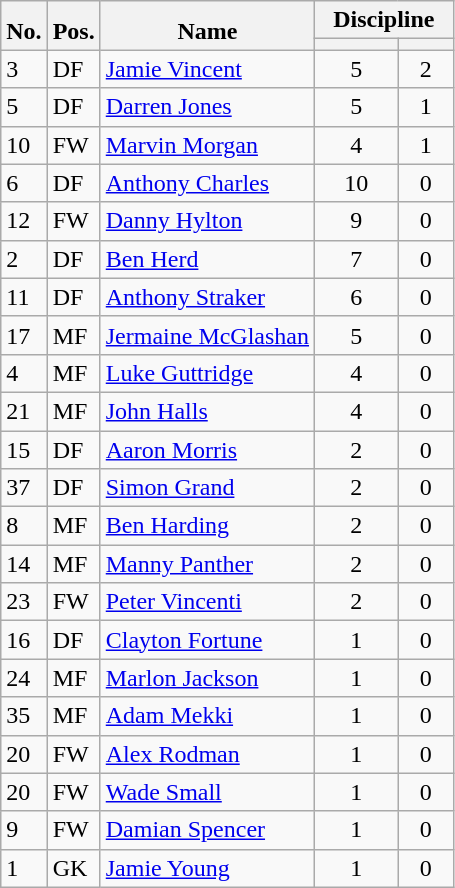<table class="wikitable" style="text-align:center">
<tr>
<th rowspan="2" valign="bottom">No.</th>
<th rowspan="2" valign="bottom">Pos.</th>
<th rowspan="2" valign="bottom">Name</th>
<th colspan="2" width="85">Discipline</th>
</tr>
<tr>
<th></th>
<th></th>
</tr>
<tr>
<td align=left>3</td>
<td align=left>DF</td>
<td align=left> <a href='#'>Jamie Vincent</a></td>
<td>5</td>
<td>2</td>
</tr>
<tr>
<td align=left>5</td>
<td align=left>DF</td>
<td align=left> <a href='#'>Darren Jones</a></td>
<td>5</td>
<td>1</td>
</tr>
<tr>
<td align=left>10</td>
<td align=left>FW</td>
<td align=left> <a href='#'>Marvin Morgan</a></td>
<td>4</td>
<td>1</td>
</tr>
<tr>
<td align=left>6</td>
<td align=left>DF</td>
<td align=left> <a href='#'>Anthony Charles</a></td>
<td>10</td>
<td>0</td>
</tr>
<tr>
<td align=left>12</td>
<td align=left>FW</td>
<td align=left> <a href='#'>Danny Hylton</a></td>
<td>9</td>
<td>0</td>
</tr>
<tr>
<td align=left>2</td>
<td align=left>DF</td>
<td align=left> <a href='#'>Ben Herd</a></td>
<td>7</td>
<td>0</td>
</tr>
<tr>
<td align=left>11</td>
<td align=left>DF</td>
<td align=left> <a href='#'>Anthony Straker</a></td>
<td>6</td>
<td>0</td>
</tr>
<tr>
<td align=left>17</td>
<td align=left>MF</td>
<td align=left> <a href='#'>Jermaine McGlashan</a></td>
<td>5</td>
<td>0</td>
</tr>
<tr>
<td align=left>4</td>
<td align=left>MF</td>
<td align=left> <a href='#'>Luke Guttridge</a></td>
<td>4</td>
<td>0</td>
</tr>
<tr>
<td align=left>21</td>
<td align=left>MF</td>
<td align=left> <a href='#'>John Halls</a></td>
<td>4</td>
<td>0</td>
</tr>
<tr>
<td align=left>15</td>
<td align=left>DF</td>
<td align=left> <a href='#'>Aaron Morris</a></td>
<td>2</td>
<td>0</td>
</tr>
<tr>
<td align=left>37</td>
<td align=left>DF</td>
<td align=left> <a href='#'>Simon Grand</a></td>
<td>2</td>
<td>0</td>
</tr>
<tr>
<td align=left>8</td>
<td align=left>MF</td>
<td align=left> <a href='#'>Ben Harding</a></td>
<td>2</td>
<td>0</td>
</tr>
<tr>
<td align=left>14</td>
<td align=left>MF</td>
<td align=left> <a href='#'>Manny Panther</a></td>
<td>2</td>
<td>0</td>
</tr>
<tr>
<td align=left>23</td>
<td align=left>FW</td>
<td align=left> <a href='#'>Peter Vincenti</a></td>
<td>2</td>
<td>0</td>
</tr>
<tr>
<td align=left>16</td>
<td align=left>DF</td>
<td align=left> <a href='#'>Clayton Fortune</a></td>
<td>1</td>
<td>0</td>
</tr>
<tr>
<td align=left>24</td>
<td align=left>MF</td>
<td align=left> <a href='#'>Marlon Jackson</a></td>
<td>1</td>
<td>0</td>
</tr>
<tr>
<td align=left>35</td>
<td align=left>MF</td>
<td align=left> <a href='#'>Adam Mekki</a></td>
<td>1</td>
<td>0</td>
</tr>
<tr>
<td align=left>20</td>
<td align=left>FW</td>
<td align=left> <a href='#'>Alex Rodman</a></td>
<td>1</td>
<td>0</td>
</tr>
<tr>
<td align=left>20</td>
<td align=left>FW</td>
<td align=left> <a href='#'>Wade Small</a></td>
<td>1</td>
<td>0</td>
</tr>
<tr>
<td align=left>9</td>
<td align=left>FW</td>
<td align=left> <a href='#'>Damian Spencer</a></td>
<td>1</td>
<td>0</td>
</tr>
<tr>
<td align=left>1</td>
<td align=left>GK</td>
<td align=left> <a href='#'>Jamie Young</a></td>
<td>1</td>
<td>0</td>
</tr>
</table>
